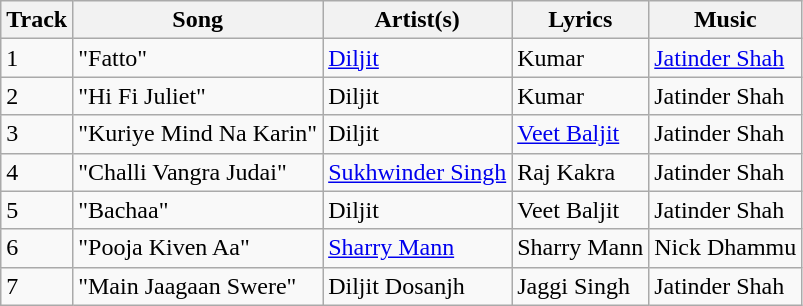<table class="wikitable">
<tr>
<th>Track</th>
<th>Song</th>
<th>Artist(s)</th>
<th>Lyrics</th>
<th>Music</th>
</tr>
<tr>
<td>1</td>
<td>"Fatto"</td>
<td><a href='#'>Diljit</a></td>
<td>Kumar</td>
<td><a href='#'>Jatinder Shah</a></td>
</tr>
<tr>
<td>2</td>
<td>"Hi Fi Juliet"</td>
<td>Diljit</td>
<td>Kumar</td>
<td>Jatinder Shah</td>
</tr>
<tr>
<td>3</td>
<td>"Kuriye Mind Na Karin"</td>
<td>Diljit</td>
<td><a href='#'>Veet Baljit</a></td>
<td>Jatinder Shah</td>
</tr>
<tr>
<td>4</td>
<td>"Challi Vangra Judai"</td>
<td><a href='#'>Sukhwinder Singh</a></td>
<td>Raj Kakra</td>
<td>Jatinder Shah</td>
</tr>
<tr>
<td>5</td>
<td>"Bachaa"</td>
<td>Diljit</td>
<td>Veet Baljit</td>
<td>Jatinder Shah</td>
</tr>
<tr>
<td>6</td>
<td>"Pooja Kiven Aa"</td>
<td><a href='#'>Sharry Mann</a></td>
<td>Sharry Mann</td>
<td>Nick Dhammu</td>
</tr>
<tr>
<td>7</td>
<td>"Main Jaagaan Swere"</td>
<td>Diljit Dosanjh</td>
<td>Jaggi Singh</td>
<td>Jatinder Shah</td>
</tr>
</table>
